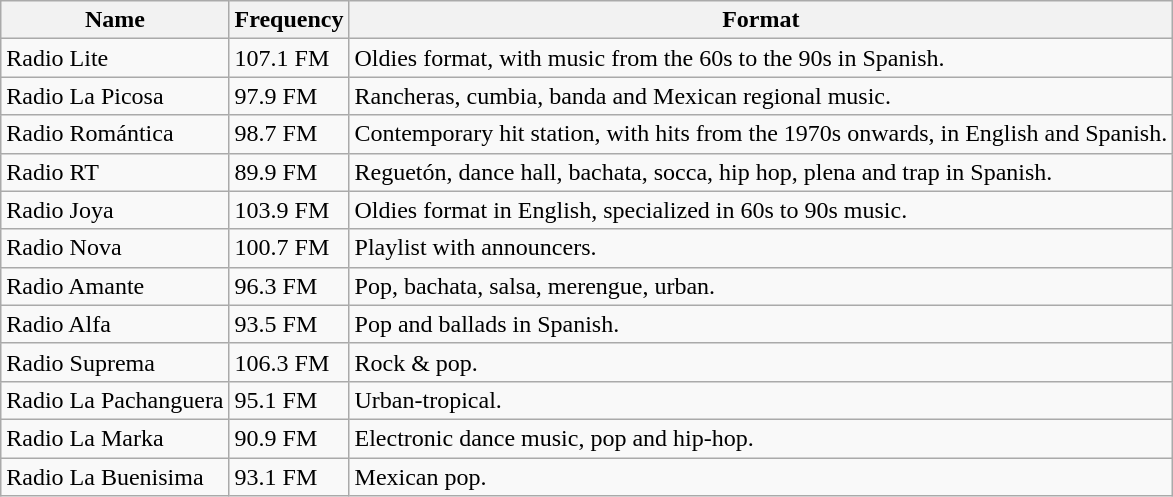<table class="wikitable">
<tr>
<th>Name</th>
<th>Frequency</th>
<th>Format</th>
</tr>
<tr>
<td>Radio Lite</td>
<td>107.1 FM</td>
<td>Oldies format, with music from the 60s to the 90s in Spanish.</td>
</tr>
<tr>
<td>Radio La Picosa</td>
<td>97.9 FM</td>
<td>Rancheras, cumbia, banda and Mexican regional music.</td>
</tr>
<tr>
<td>Radio Romántica</td>
<td>98.7 FM</td>
<td>Contemporary hit station, with hits from the 1970s onwards, in English and Spanish.</td>
</tr>
<tr>
<td>Radio RT</td>
<td>89.9 FM</td>
<td>Reguetón, dance hall, bachata, socca, hip hop, plena and trap in Spanish.</td>
</tr>
<tr>
<td>Radio Joya</td>
<td>103.9 FM</td>
<td>Oldies format in English, specialized in 60s to 90s music.</td>
</tr>
<tr>
<td>Radio Nova</td>
<td>100.7 FM</td>
<td>Playlist with announcers.</td>
</tr>
<tr>
<td>Radio Amante</td>
<td>96.3 FM</td>
<td>Pop, bachata, salsa, merengue, urban.</td>
</tr>
<tr>
<td>Radio Alfa</td>
<td>93.5 FM</td>
<td>Pop and ballads in Spanish.</td>
</tr>
<tr>
<td>Radio Suprema</td>
<td>106.3 FM</td>
<td>Rock & pop.</td>
</tr>
<tr>
<td>Radio La Pachanguera</td>
<td>95.1 FM</td>
<td>Urban-tropical.</td>
</tr>
<tr>
<td>Radio La Marka</td>
<td>90.9 FM</td>
<td>Electronic dance music, pop and hip-hop.</td>
</tr>
<tr>
<td>Radio La Buenisima</td>
<td>93.1 FM</td>
<td>Mexican pop.</td>
</tr>
</table>
